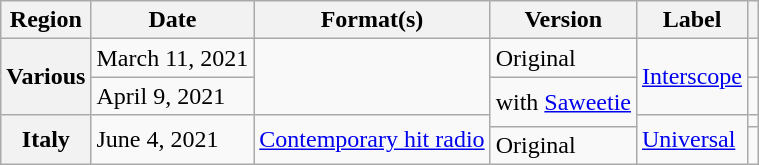<table class="wikitable plainrowheaders">
<tr>
<th scope="col">Region</th>
<th scope="col">Date</th>
<th scope="col">Format(s)</th>
<th scope="col">Version</th>
<th scope="col">Label</th>
<th scope="col"></th>
</tr>
<tr>
<th scope="row" rowspan="2">Various</th>
<td>March 11, 2021</td>
<td rowspan="2"></td>
<td>Original</td>
<td rowspan="2"><a href='#'>Interscope</a></td>
<td style="text-align:center;"></td>
</tr>
<tr>
<td>April 9, 2021</td>
<td rowspan="2">with <a href='#'>Saweetie</a></td>
<td style="text-align:center;"></td>
</tr>
<tr>
<th scope="row" rowspan="2">Italy</th>
<td rowspan="2">June 4, 2021</td>
<td rowspan="2"><a href='#'>Contemporary hit radio</a></td>
<td rowspan="2"><a href='#'>Universal</a></td>
<td style="text-align:center;"></td>
</tr>
<tr>
<td>Original</td>
<td style="text-align:center;"></td>
</tr>
</table>
